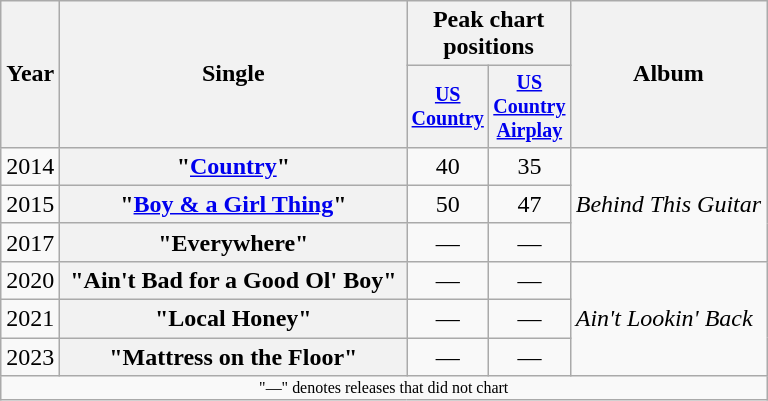<table class="wikitable plainrowheaders" style="text-align:center;">
<tr>
<th rowspan="2">Year</th>
<th rowspan="2" style="width:14em;">Single</th>
<th colspan="2">Peak chart<br>positions</th>
<th rowspan="2">Album</th>
</tr>
<tr style="font-size:smaller;">
<th width="45"><a href='#'>US Country</a><br></th>
<th width="45"><a href='#'>US Country Airplay</a><br></th>
</tr>
<tr>
<td>2014</td>
<th scope="row">"<a href='#'>Country</a>"</th>
<td>40</td>
<td>35</td>
<td align="left" rowspan="3"><em>Behind This Guitar</em></td>
</tr>
<tr>
<td>2015</td>
<th scope="row">"<a href='#'>Boy & a Girl Thing</a>"</th>
<td>50</td>
<td>47</td>
</tr>
<tr>
<td>2017</td>
<th scope="row">"Everywhere"</th>
<td>—</td>
<td>—</td>
</tr>
<tr>
<td>2020</td>
<th scope="row">"Ain't Bad for a Good Ol' Boy"</th>
<td>—</td>
<td>—</td>
<td align="left" rowspan="3"><em>Ain't Lookin' Back</em></td>
</tr>
<tr>
<td>2021</td>
<th scope="row">"Local Honey"</th>
<td>—</td>
<td>—</td>
</tr>
<tr>
<td>2023</td>
<th scope="row">"Mattress on the Floor"</th>
<td>—</td>
<td>—</td>
</tr>
<tr>
<td colspan="5" style="font-size:8pt">"—" denotes releases that did not chart</td>
</tr>
</table>
